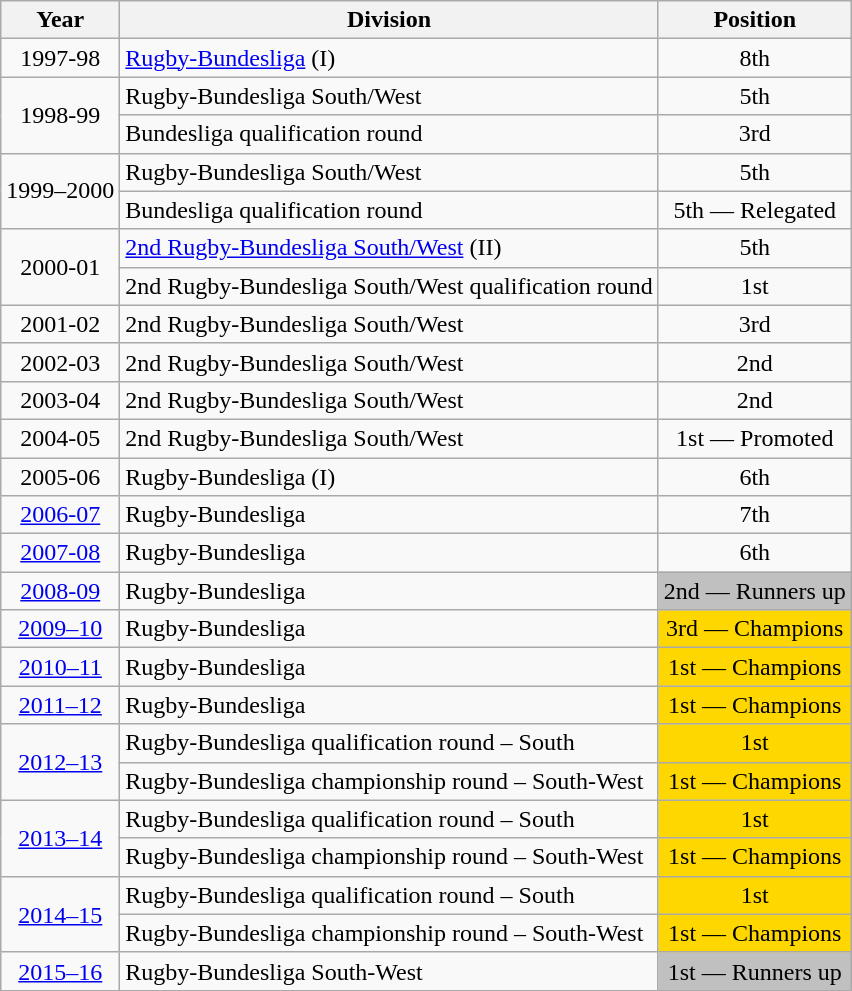<table class="wikitable">
<tr>
<th>Year</th>
<th>Division</th>
<th>Position</th>
</tr>
<tr align="center">
<td>1997-98</td>
<td align="left"><a href='#'>Rugby-Bundesliga</a> (I)</td>
<td>8th</td>
</tr>
<tr align="center">
<td rowspan=2>1998-99</td>
<td align="left">Rugby-Bundesliga South/West</td>
<td>5th</td>
</tr>
<tr align="center">
<td align="left">Bundesliga qualification round</td>
<td>3rd</td>
</tr>
<tr align="center">
<td rowspan=2>1999–2000</td>
<td align="left">Rugby-Bundesliga South/West</td>
<td>5th</td>
</tr>
<tr align="center">
<td align="left">Bundesliga qualification round</td>
<td>5th — Relegated</td>
</tr>
<tr align="center">
<td rowspan=2>2000-01</td>
<td align="left"><a href='#'>2nd Rugby-Bundesliga South/West</a> (II)</td>
<td>5th</td>
</tr>
<tr align="center">
<td align="left">2nd Rugby-Bundesliga South/West qualification round</td>
<td>1st</td>
</tr>
<tr align="center">
<td>2001-02</td>
<td align="left">2nd Rugby-Bundesliga South/West</td>
<td>3rd</td>
</tr>
<tr align="center">
<td>2002-03</td>
<td align="left">2nd Rugby-Bundesliga South/West</td>
<td>2nd</td>
</tr>
<tr align="center">
<td>2003-04</td>
<td align="left">2nd Rugby-Bundesliga South/West</td>
<td>2nd</td>
</tr>
<tr align="center">
<td>2004-05</td>
<td align="left">2nd Rugby-Bundesliga South/West</td>
<td>1st — Promoted</td>
</tr>
<tr align="center">
<td>2005-06</td>
<td align="left">Rugby-Bundesliga (I)</td>
<td>6th</td>
</tr>
<tr align="center">
<td><a href='#'>2006-07</a></td>
<td align="left">Rugby-Bundesliga</td>
<td>7th</td>
</tr>
<tr align="center">
<td><a href='#'>2007-08</a></td>
<td align="left">Rugby-Bundesliga</td>
<td>6th</td>
</tr>
<tr align="center">
<td><a href='#'>2008-09</a></td>
<td align="left">Rugby-Bundesliga</td>
<td bgcolor=silver>2nd — Runners up</td>
</tr>
<tr align="center">
<td><a href='#'>2009–10</a></td>
<td align="left">Rugby-Bundesliga</td>
<td bgcolor="#FFD700">3rd — Champions</td>
</tr>
<tr align="center">
<td><a href='#'>2010–11</a></td>
<td align="left">Rugby-Bundesliga</td>
<td bgcolor="#FFD700">1st — Champions</td>
</tr>
<tr align="center">
<td><a href='#'>2011–12</a></td>
<td align="left">Rugby-Bundesliga</td>
<td bgcolor="#FFD700">1st — Champions</td>
</tr>
<tr align="center">
<td rowspan=2><a href='#'>2012–13</a></td>
<td align="left">Rugby-Bundesliga qualification round – South</td>
<td bgcolor="#FFD700">1st</td>
</tr>
<tr align="center">
<td align="left">Rugby-Bundesliga championship round – South-West</td>
<td bgcolor="#FFD700">1st — Champions</td>
</tr>
<tr align="center">
<td rowspan=2><a href='#'>2013–14</a></td>
<td align="left">Rugby-Bundesliga qualification round – South</td>
<td bgcolor="#FFD700">1st</td>
</tr>
<tr align="center">
<td align="left">Rugby-Bundesliga championship round – South-West</td>
<td bgcolor="#FFD700">1st — Champions</td>
</tr>
<tr align="center">
<td rowspan=2><a href='#'>2014–15</a></td>
<td align="left">Rugby-Bundesliga qualification round – South</td>
<td bgcolor="#FFD700">1st</td>
</tr>
<tr align="center">
<td align="left">Rugby-Bundesliga championship round – South-West</td>
<td bgcolor="#FFD700">1st — Champions</td>
</tr>
<tr align="center">
<td><a href='#'>2015–16</a></td>
<td align="left">Rugby-Bundesliga South-West</td>
<td bgcolor=silver>1st — Runners up</td>
</tr>
</table>
